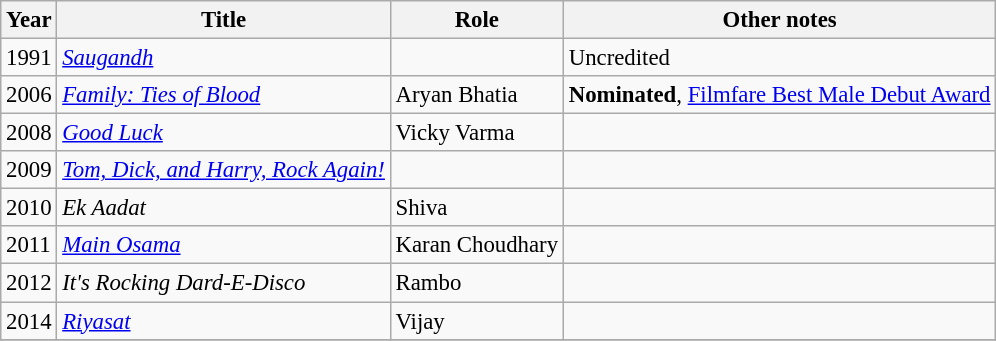<table class="wikitable" style="font-size: 95%;">
<tr>
<th>Year</th>
<th>Title</th>
<th>Role</th>
<th>Other notes</th>
</tr>
<tr>
<td>1991</td>
<td><em><a href='#'>Saugandh</a></em></td>
<td></td>
<td>Uncredited</td>
</tr>
<tr>
<td>2006</td>
<td><em><a href='#'>Family: Ties of Blood</a></em></td>
<td>Aryan Bhatia</td>
<td><strong>Nominated</strong>, <a href='#'>Filmfare Best Male Debut Award</a></td>
</tr>
<tr>
<td>2008</td>
<td><em><a href='#'>Good Luck</a></em></td>
<td>Vicky Varma</td>
<td></td>
</tr>
<tr>
<td>2009</td>
<td><em><a href='#'>Tom, Dick, and Harry, Rock Again!</a></em></td>
<td></td>
<td></td>
</tr>
<tr>
<td>2010</td>
<td><em>Ek Aadat</em></td>
<td>Shiva</td>
<td></td>
</tr>
<tr>
<td>2011</td>
<td><em><a href='#'>Main Osama</a></em></td>
<td>Karan Choudhary</td>
<td></td>
</tr>
<tr>
<td>2012</td>
<td><em>It's Rocking Dard-E-Disco</em></td>
<td>Rambo</td>
<td></td>
</tr>
<tr>
<td>2014</td>
<td><em><a href='#'>Riyasat</a></em></td>
<td>Vijay</td>
<td></td>
</tr>
<tr>
</tr>
</table>
